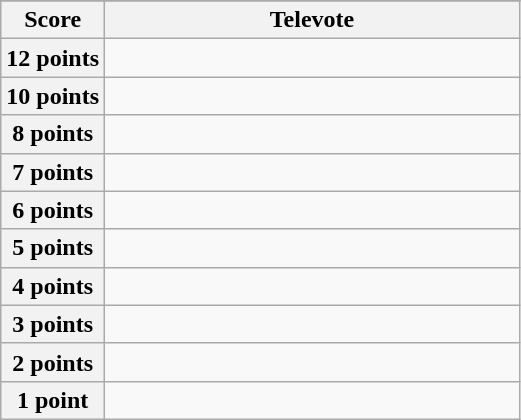<table class="wikitable">
<tr>
</tr>
<tr>
<th scope="col" width="20%">Score</th>
<th scope="col" width="80%">Televote</th>
</tr>
<tr>
<th scope="row">12 points</th>
<td></td>
</tr>
<tr>
<th scope="row">10 points</th>
<td></td>
</tr>
<tr>
<th scope="row">8 points</th>
<td></td>
</tr>
<tr>
<th scope="row">7 points</th>
<td></td>
</tr>
<tr>
<th scope="row">6 points</th>
<td></td>
</tr>
<tr>
<th scope="row">5 points</th>
<td></td>
</tr>
<tr>
<th scope="row">4 points</th>
<td></td>
</tr>
<tr>
<th scope="row">3 points</th>
<td></td>
</tr>
<tr>
<th scope="row">2 points</th>
<td></td>
</tr>
<tr>
<th scope="row">1 point</th>
<td></td>
</tr>
</table>
